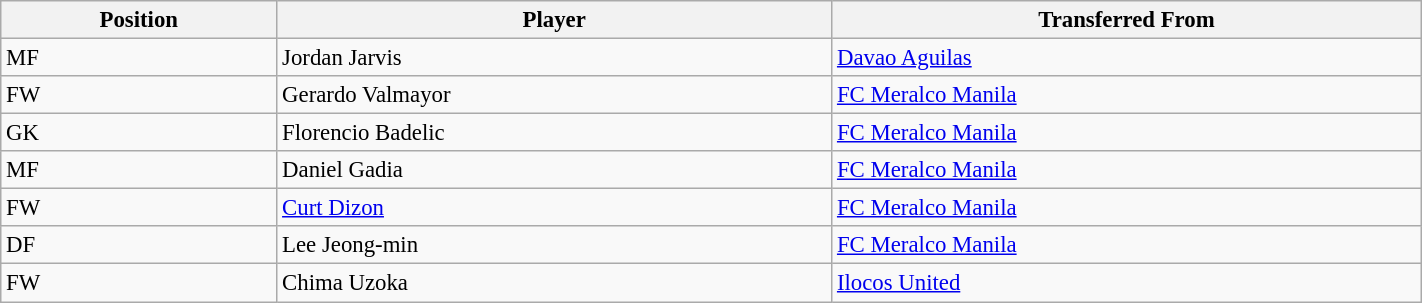<table class="wikitable sortable" style="width:75%; text-align:center; font-size:95%; text-align:left;">
<tr>
<th><strong>Position</strong></th>
<th><strong>Player</strong></th>
<th><strong>Transferred From</strong></th>
</tr>
<tr>
<td>MF</td>
<td> Jordan Jarvis</td>
<td> <a href='#'>Davao Aguilas</a></td>
</tr>
<tr>
<td>FW</td>
<td> Gerardo Valmayor</td>
<td> <a href='#'>FC Meralco Manila</a></td>
</tr>
<tr>
<td>GK</td>
<td> Florencio Badelic</td>
<td> <a href='#'>FC Meralco Manila</a></td>
</tr>
<tr>
<td>MF</td>
<td> Daniel Gadia</td>
<td> <a href='#'>FC Meralco Manila</a></td>
</tr>
<tr>
<td>FW</td>
<td> <a href='#'>Curt Dizon</a></td>
<td> <a href='#'>FC Meralco Manila</a></td>
</tr>
<tr>
<td>DF</td>
<td> Lee Jeong-min</td>
<td> <a href='#'>FC Meralco Manila</a></td>
</tr>
<tr>
<td>FW</td>
<td> Chima Uzoka</td>
<td> <a href='#'>Ilocos United</a></td>
</tr>
</table>
